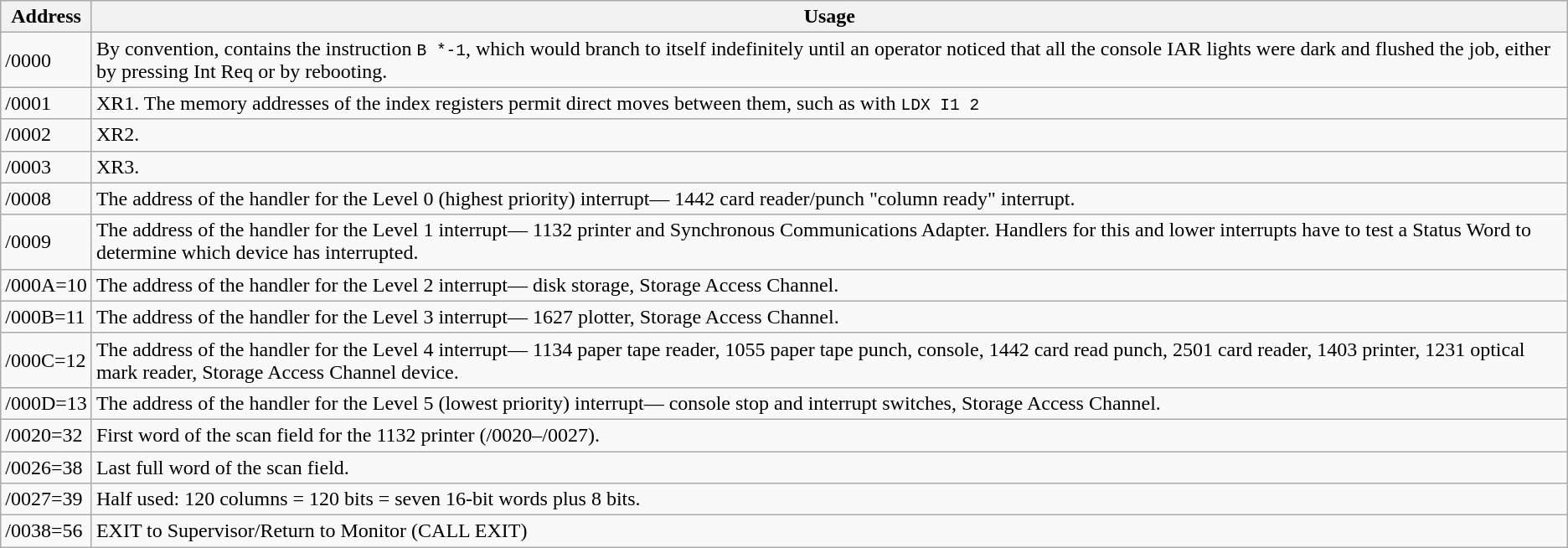<table class="wikitable">
<tr>
<th>Address</th>
<th>Usage</th>
</tr>
<tr>
<td>/0000</td>
<td>By convention, contains the instruction <code>B *-1</code>, which would branch to itself indefinitely until an operator noticed that all the console IAR lights were dark and flushed the job, either by pressing Int Req or by rebooting.</td>
</tr>
<tr>
<td>/0001</td>
<td>XR1.  The memory addresses of the index registers permit direct moves between them, such as with <code>LDX I1 2</code></td>
</tr>
<tr>
<td>/0002</td>
<td>XR2.</td>
</tr>
<tr>
<td>/0003</td>
<td>XR3.</td>
</tr>
<tr>
<td>/0008</td>
<td>The address of the handler for the Level 0 (highest priority) interrupt— 1442 card reader/punch "column ready" interrupt.</td>
</tr>
<tr>
<td>/0009</td>
<td>The address of the handler for the Level 1 interrupt— 1132 printer and Synchronous Communications Adapter.  Handlers for this and lower interrupts have to test a Status Word to determine which device has interrupted.</td>
</tr>
<tr>
<td>/000A=10</td>
<td>The address of the handler for the Level 2 interrupt— disk storage, Storage Access Channel.</td>
</tr>
<tr>
<td>/000B=11</td>
<td>The address of the handler for the Level 3 interrupt— 1627 plotter, Storage Access Channel.</td>
</tr>
<tr>
<td>/000C=12</td>
<td>The address of the handler for the Level 4 interrupt— 1134 paper tape reader, 1055 paper tape punch, console, 1442 card read punch, 2501 card reader, 1403 printer, 1231 optical mark reader, Storage Access Channel device.</td>
</tr>
<tr>
<td>/000D=13</td>
<td>The address of the handler for the Level 5 (lowest priority) interrupt— console stop  and interrupt switches, Storage Access Channel.</td>
</tr>
<tr>
<td>/0020=32</td>
<td>First word of the scan field for the 1132 printer (/0020–/0027).</td>
</tr>
<tr>
<td>/0026=38</td>
<td>Last full word of the scan field.</td>
</tr>
<tr>
<td>/0027=39</td>
<td>Half used: 120 columns = 120 bits = seven 16-bit words plus 8 bits.</td>
</tr>
<tr>
<td>/0038=56</td>
<td>EXIT to Supervisor/Return to Monitor (CALL EXIT)</td>
</tr>
</table>
